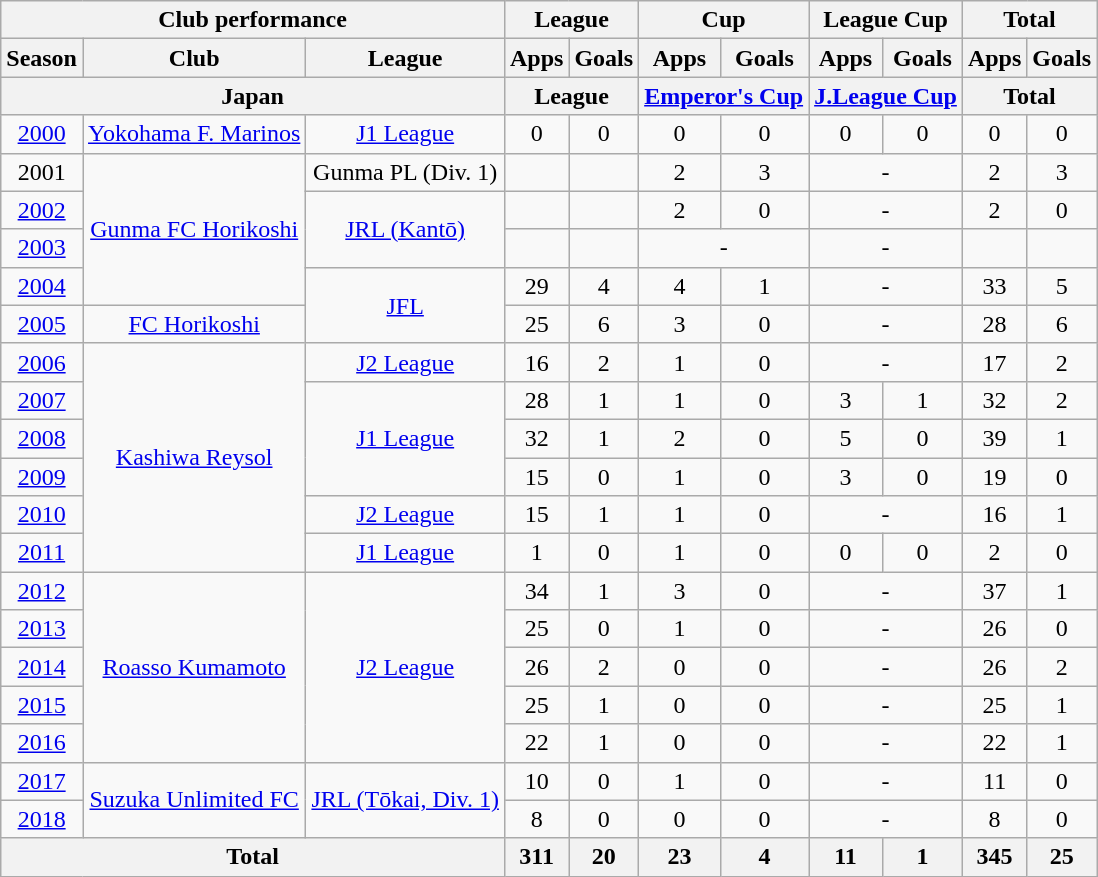<table class="wikitable" style="text-align:center;">
<tr>
<th colspan=3>Club performance</th>
<th colspan=2>League</th>
<th colspan=2>Cup</th>
<th colspan=2>League Cup</th>
<th colspan=2>Total</th>
</tr>
<tr>
<th>Season</th>
<th>Club</th>
<th>League</th>
<th>Apps</th>
<th>Goals</th>
<th>Apps</th>
<th>Goals</th>
<th>Apps</th>
<th>Goals</th>
<th>Apps</th>
<th>Goals</th>
</tr>
<tr>
<th colspan=3>Japan</th>
<th colspan=2>League</th>
<th colspan=2><a href='#'>Emperor's Cup</a></th>
<th colspan=2><a href='#'>J.League Cup</a></th>
<th colspan=2>Total</th>
</tr>
<tr>
<td><a href='#'>2000</a></td>
<td><a href='#'>Yokohama F. Marinos</a></td>
<td><a href='#'>J1 League</a></td>
<td>0</td>
<td>0</td>
<td>0</td>
<td>0</td>
<td>0</td>
<td>0</td>
<td>0</td>
<td>0</td>
</tr>
<tr>
<td>2001</td>
<td rowspan="4"><a href='#'>Gunma FC Horikoshi</a></td>
<td>Gunma PL (Div. 1)</td>
<td></td>
<td></td>
<td>2</td>
<td>3</td>
<td colspan="2">-</td>
<td>2</td>
<td>3</td>
</tr>
<tr>
<td><a href='#'>2002</a></td>
<td rowspan="2"><a href='#'>JRL (Kantō)</a></td>
<td></td>
<td></td>
<td>2</td>
<td>0</td>
<td colspan="2">-</td>
<td>2</td>
<td>0</td>
</tr>
<tr>
<td><a href='#'>2003</a></td>
<td></td>
<td></td>
<td colspan="2">-</td>
<td colspan="2">-</td>
<td></td>
<td></td>
</tr>
<tr>
<td><a href='#'>2004</a></td>
<td rowspan="2"><a href='#'>JFL</a></td>
<td>29</td>
<td>4</td>
<td>4</td>
<td>1</td>
<td colspan="2">-</td>
<td>33</td>
<td>5</td>
</tr>
<tr>
<td><a href='#'>2005</a></td>
<td><a href='#'>FC Horikoshi</a></td>
<td>25</td>
<td>6</td>
<td>3</td>
<td>0</td>
<td colspan="2">-</td>
<td>28</td>
<td>6</td>
</tr>
<tr>
<td><a href='#'>2006</a></td>
<td rowspan="6"><a href='#'>Kashiwa Reysol</a></td>
<td><a href='#'>J2 League</a></td>
<td>16</td>
<td>2</td>
<td>1</td>
<td>0</td>
<td colspan="2">-</td>
<td>17</td>
<td>2</td>
</tr>
<tr>
<td><a href='#'>2007</a></td>
<td rowspan="3"><a href='#'>J1 League</a></td>
<td>28</td>
<td>1</td>
<td>1</td>
<td>0</td>
<td>3</td>
<td>1</td>
<td>32</td>
<td>2</td>
</tr>
<tr>
<td><a href='#'>2008</a></td>
<td>32</td>
<td>1</td>
<td>2</td>
<td>0</td>
<td>5</td>
<td>0</td>
<td>39</td>
<td>1</td>
</tr>
<tr>
<td><a href='#'>2009</a></td>
<td>15</td>
<td>0</td>
<td>1</td>
<td>0</td>
<td>3</td>
<td>0</td>
<td>19</td>
<td>0</td>
</tr>
<tr>
<td><a href='#'>2010</a></td>
<td><a href='#'>J2 League</a></td>
<td>15</td>
<td>1</td>
<td>1</td>
<td>0</td>
<td colspan="2">-</td>
<td>16</td>
<td>1</td>
</tr>
<tr>
<td><a href='#'>2011</a></td>
<td><a href='#'>J1 League</a></td>
<td>1</td>
<td>0</td>
<td>1</td>
<td>0</td>
<td>0</td>
<td>0</td>
<td>2</td>
<td>0</td>
</tr>
<tr>
<td><a href='#'>2012</a></td>
<td rowspan="5"><a href='#'>Roasso Kumamoto</a></td>
<td rowspan="5"><a href='#'>J2 League</a></td>
<td>34</td>
<td>1</td>
<td>3</td>
<td>0</td>
<td colspan="2">-</td>
<td>37</td>
<td>1</td>
</tr>
<tr>
<td><a href='#'>2013</a></td>
<td>25</td>
<td>0</td>
<td>1</td>
<td>0</td>
<td colspan="2">-</td>
<td>26</td>
<td>0</td>
</tr>
<tr>
<td><a href='#'>2014</a></td>
<td>26</td>
<td>2</td>
<td>0</td>
<td>0</td>
<td colspan="2">-</td>
<td>26</td>
<td>2</td>
</tr>
<tr>
<td><a href='#'>2015</a></td>
<td>25</td>
<td>1</td>
<td>0</td>
<td>0</td>
<td colspan="2">-</td>
<td>25</td>
<td>1</td>
</tr>
<tr>
<td><a href='#'>2016</a></td>
<td>22</td>
<td>1</td>
<td>0</td>
<td>0</td>
<td colspan="2">-</td>
<td>22</td>
<td>1</td>
</tr>
<tr>
<td><a href='#'>2017</a></td>
<td rowspan="2"><a href='#'>Suzuka Unlimited FC</a></td>
<td rowspan="2"><a href='#'>JRL (Tōkai, Div. 1)</a></td>
<td>10</td>
<td>0</td>
<td>1</td>
<td>0</td>
<td colspan="2">-</td>
<td>11</td>
<td>0</td>
</tr>
<tr>
<td><a href='#'>2018</a></td>
<td>8</td>
<td>0</td>
<td>0</td>
<td>0</td>
<td colspan="2">-</td>
<td>8</td>
<td>0</td>
</tr>
<tr>
<th colspan=3>Total</th>
<th>311</th>
<th>20</th>
<th>23</th>
<th>4</th>
<th>11</th>
<th>1</th>
<th>345</th>
<th>25</th>
</tr>
</table>
